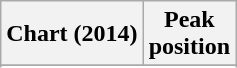<table class="wikitable sortable plainrowheaders" style="text-align:center">
<tr>
<th scope="col">Chart (2014)</th>
<th scope="col">Peak<br>position</th>
</tr>
<tr>
</tr>
<tr>
</tr>
</table>
